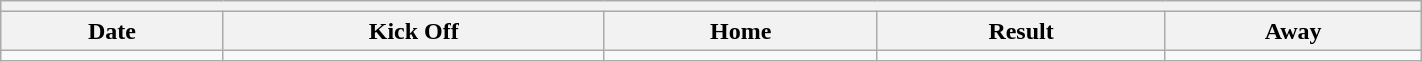<table class="wikitable collapsible collapsed" style="font-size: 100%; margin:0px;" width="75%">
<tr>
<th colspan="7" style="text-align:left;"></th>
</tr>
<tr>
<th><strong>Date</strong></th>
<th><strong>Kick Off</strong></th>
<th><strong>Home</strong></th>
<th><strong>Result</strong></th>
<th><strong>Away</strong></th>
</tr>
<tr>
<td align=center></td>
<td align=center></td>
<td align=center></td>
<td align=center></td>
<td align=center></td>
</tr>
</table>
